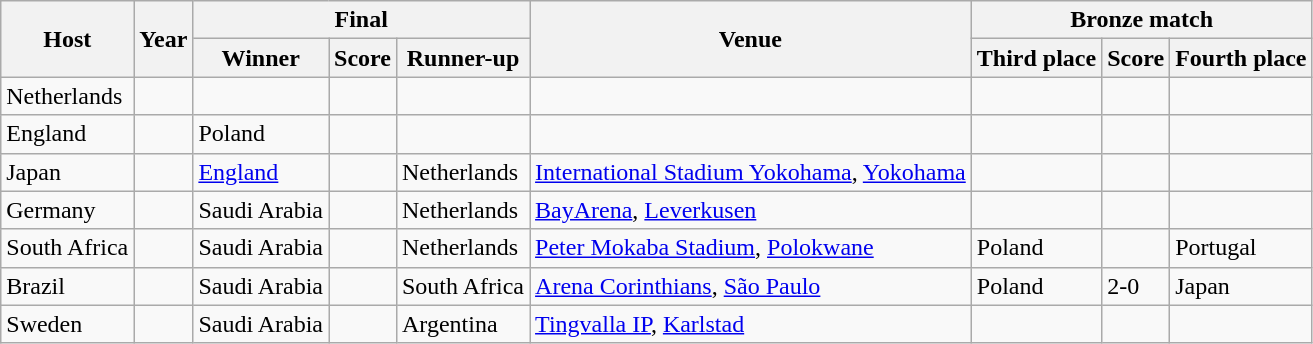<table class="wikitable">
<tr>
<th rowspan=2>Host</th>
<th rowspan=2>Year</th>
<th colspan=3>Final</th>
<th rowspan=2>Venue</th>
<th colspan=3>Bronze match</th>
</tr>
<tr>
<th>Winner</th>
<th>Score</th>
<th>Runner-up</th>
<th>Third place</th>
<th>Score</th>
<th>Fourth place</th>
</tr>
<tr>
<td> Netherlands</td>
<td></td>
<td></td>
<td></td>
<td></td>
<td></td>
<td></td>
<td></td>
<td></td>
</tr>
<tr>
<td> England</td>
<td></td>
<td> Poland</td>
<td></td>
<td></td>
<td></td>
<td></td>
<td></td>
<td></td>
</tr>
<tr>
<td> Japan</td>
<td></td>
<td> <a href='#'>England</a></td>
<td></td>
<td> Netherlands</td>
<td><a href='#'>International Stadium Yokohama</a>, <a href='#'>Yokohama</a></td>
<td></td>
<td></td>
<td></td>
</tr>
<tr>
<td> Germany</td>
<td></td>
<td> Saudi Arabia</td>
<td></td>
<td> Netherlands</td>
<td><a href='#'>BayArena</a>, <a href='#'>Leverkusen</a></td>
<td></td>
<td></td>
<td></td>
</tr>
<tr>
<td> South Africa</td>
<td></td>
<td> Saudi Arabia</td>
<td></td>
<td> Netherlands</td>
<td><a href='#'>Peter Mokaba Stadium</a>, <a href='#'>Polokwane</a></td>
<td>Poland </td>
<td></td>
<td>Portugal </td>
</tr>
<tr>
<td> Brazil</td>
<td></td>
<td> Saudi Arabia</td>
<td></td>
<td> South Africa</td>
<td><a href='#'>Arena Corinthians</a>, <a href='#'>São Paulo</a></td>
<td>Poland </td>
<td>2-0</td>
<td>Japan </td>
</tr>
<tr>
<td> Sweden</td>
<td></td>
<td> Saudi Arabia</td>
<td></td>
<td> Argentina</td>
<td><a href='#'>Tingvalla IP</a>, <a href='#'>Karlstad</a></td>
<td></td>
<td></td>
<td></td>
</tr>
</table>
